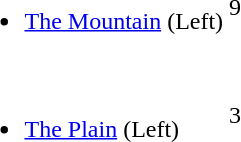<table>
<tr>
<td><br><ul><li><a href='#'>The Mountain</a> (Left)</li></ul></td>
<td><div>9</div></td>
</tr>
<tr>
<td><br><ul><li><a href='#'>The Plain</a> (Left)</li></ul></td>
<td><div>3</div></td>
</tr>
</table>
